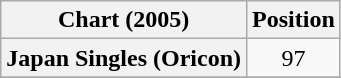<table class="wikitable plainrowheaders">
<tr>
<th>Chart (2005)</th>
<th>Position</th>
</tr>
<tr>
<th scope="row">Japan Singles (Oricon)</th>
<td style="text-align:center;">97</td>
</tr>
<tr>
</tr>
</table>
